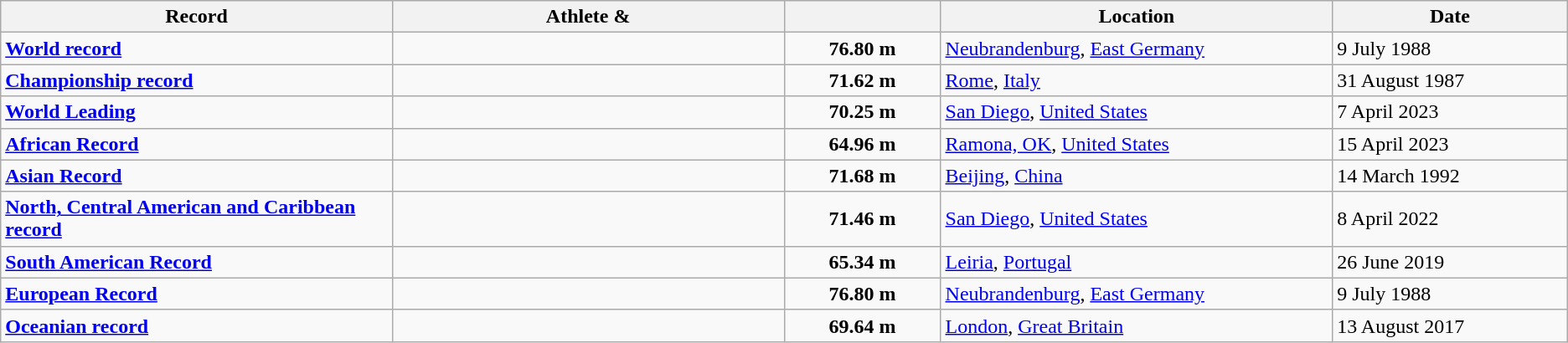<table class="wikitable">
<tr>
<th width=25% align=center>Record</th>
<th width=25% align=center>Athlete & </th>
<th width=10% align=center></th>
<th width=25% align=center>Location</th>
<th width=15% align=center>Date</th>
</tr>
<tr>
<td><strong><a href='#'>World record</a></strong></td>
<td></td>
<td align=center><strong>76.80 m</strong></td>
<td><a href='#'>Neubrandenburg</a>, <a href='#'>East Germany</a></td>
<td>9 July 1988</td>
</tr>
<tr>
<td><strong><a href='#'>Championship record</a></strong></td>
<td></td>
<td align=center><strong>71.62 m</strong></td>
<td><a href='#'>Rome</a>, <a href='#'>Italy</a></td>
<td>31 August 1987</td>
</tr>
<tr>
<td><strong><a href='#'>World Leading</a></strong></td>
<td></td>
<td align=center><strong>70.25 m</strong></td>
<td><a href='#'>San Diego</a>, <a href='#'>United States</a></td>
<td>7 April 2023</td>
</tr>
<tr>
<td><strong><a href='#'>African Record</a></strong></td>
<td></td>
<td align=center><strong>64.96 m</strong></td>
<td><a href='#'>Ramona, OK</a>, <a href='#'>United States</a></td>
<td>15 April 2023</td>
</tr>
<tr>
<td><strong><a href='#'>Asian Record</a></strong></td>
<td></td>
<td align=center><strong>71.68 m</strong></td>
<td><a href='#'>Beijing</a>, <a href='#'>China</a></td>
<td>14 March 1992</td>
</tr>
<tr>
<td><strong><a href='#'>North, Central American and Caribbean record</a></strong></td>
<td></td>
<td align=center><strong>71.46 m</strong></td>
<td><a href='#'>San Diego</a>, <a href='#'>United States</a></td>
<td>8 April 2022</td>
</tr>
<tr>
<td><strong><a href='#'>South American Record</a></strong></td>
<td></td>
<td align=center><strong>65.34 m</strong></td>
<td><a href='#'>Leiria</a>, <a href='#'>Portugal</a></td>
<td>26 June 2019</td>
</tr>
<tr>
<td><strong><a href='#'>European Record</a></strong></td>
<td></td>
<td align=center><strong>76.80 m</strong></td>
<td><a href='#'>Neubrandenburg</a>, <a href='#'>East Germany</a></td>
<td>9 July 1988</td>
</tr>
<tr>
<td><strong><a href='#'>Oceanian record</a></strong></td>
<td></td>
<td align=center><strong>69.64 m</strong></td>
<td><a href='#'>London</a>, <a href='#'>Great Britain</a></td>
<td>13 August 2017</td>
</tr>
</table>
